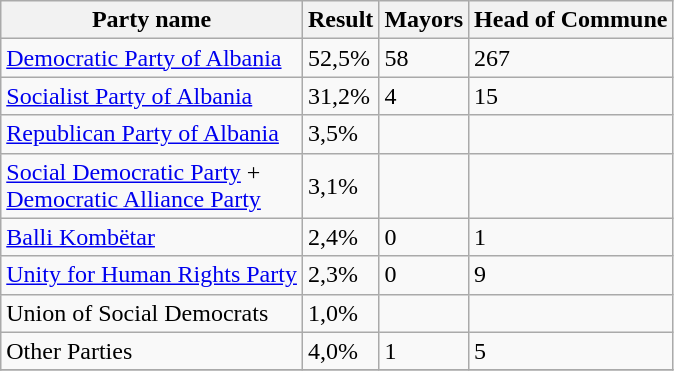<table class="wikitable">
<tr>
<th>Party name</th>
<th>Result</th>
<th>Mayors</th>
<th>Head of Commune</th>
</tr>
<tr>
<td><a href='#'>Democratic Party of Albania</a></td>
<td>52,5%</td>
<td>58</td>
<td>267</td>
</tr>
<tr>
<td><a href='#'>Socialist Party of Albania</a></td>
<td>31,2%</td>
<td>4</td>
<td>15</td>
</tr>
<tr>
<td><a href='#'>Republican Party of Albania</a></td>
<td>3,5%</td>
<td></td>
<td></td>
</tr>
<tr>
<td><a href='#'>Social Democratic Party</a> +<br><a href='#'>Democratic Alliance Party</a></td>
<td>3,1%</td>
<td></td>
<td></td>
</tr>
<tr>
<td><a href='#'>Balli Kombëtar</a></td>
<td>2,4%</td>
<td>0</td>
<td>1</td>
</tr>
<tr>
<td><a href='#'>Unity for Human Rights Party</a></td>
<td>2,3%</td>
<td>0</td>
<td>9</td>
</tr>
<tr>
<td>Union of Social Democrats</td>
<td>1,0%</td>
<td></td>
<td></td>
</tr>
<tr>
<td>Other Parties</td>
<td>4,0%</td>
<td>1</td>
<td>5</td>
</tr>
<tr>
</tr>
</table>
